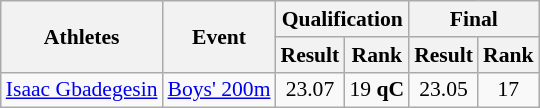<table class="wikitable" border="1" style="font-size:90%">
<tr>
<th rowspan=2>Athletes</th>
<th rowspan=2>Event</th>
<th colspan=2>Qualification</th>
<th colspan=2>Final</th>
</tr>
<tr>
<th>Result</th>
<th>Rank</th>
<th>Result</th>
<th>Rank</th>
</tr>
<tr>
<td><a href='#'>Isaac Gbadegesin</a></td>
<td><a href='#'>Boys' 200m</a></td>
<td align=center>23.07</td>
<td align=center>19 <strong>qC</strong></td>
<td align=center>23.05</td>
<td align=center>17</td>
</tr>
</table>
